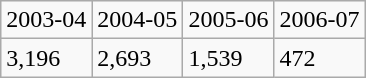<table class="wikitable">
<tr>
<td>2003-04</td>
<td>2004-05</td>
<td>2005-06</td>
<td>2006-07</td>
</tr>
<tr>
<td>3,196</td>
<td>2,693</td>
<td>1,539</td>
<td>472</td>
</tr>
</table>
